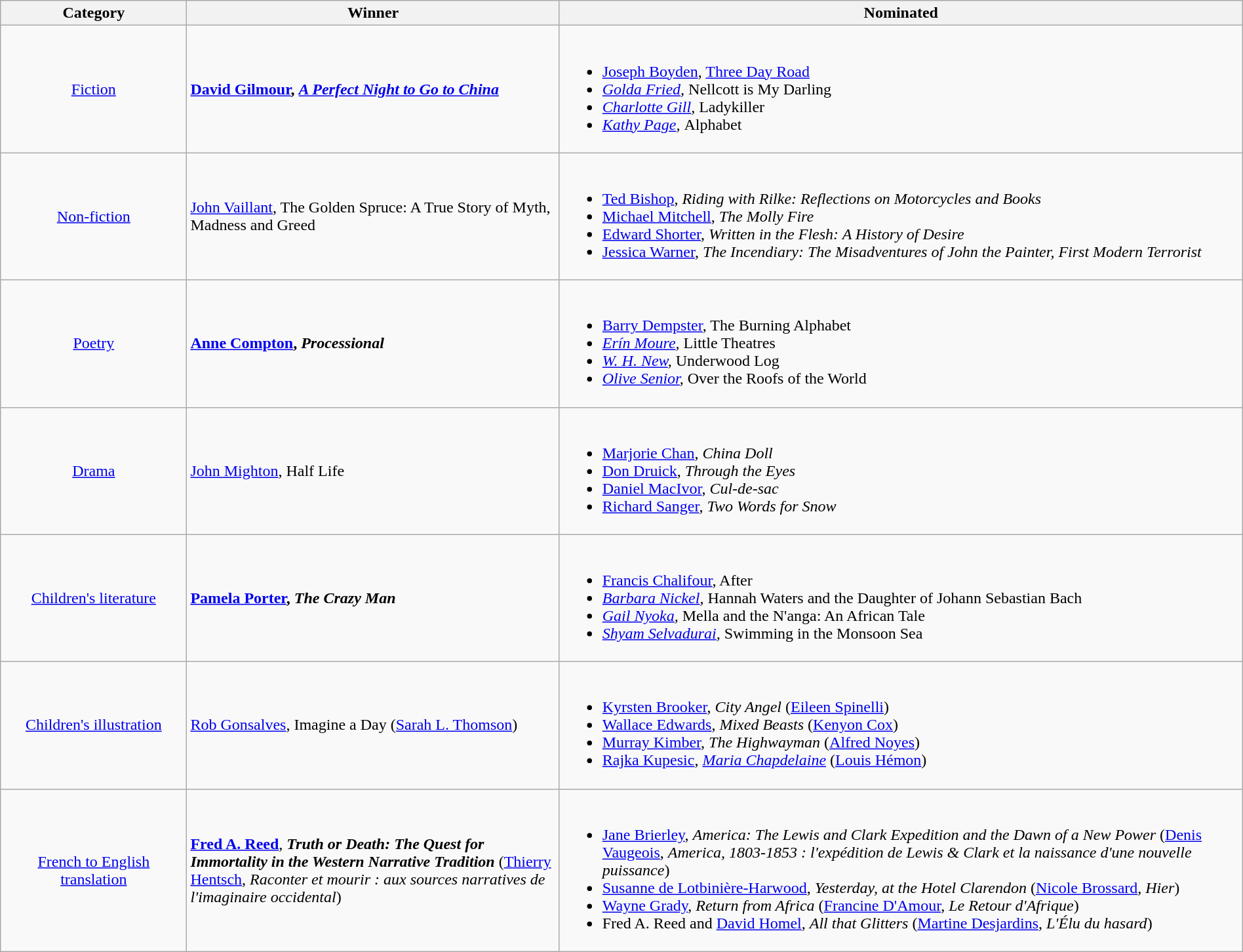<table class="wikitable" width="100%">
<tr>
<th width=15%>Category</th>
<th width=30%>Winner</th>
<th width=55%>Nominated</th>
</tr>
<tr>
<td align="center"><a href='#'>Fiction</a></td>
<td> <strong><a href='#'>David Gilmour</a>, <em><a href='#'>A Perfect Night to Go to China</a><strong><em></td>
<td><br><ul><li><a href='#'>Joseph Boyden</a>, </em><a href='#'>Three Day Road</a><em></li><li><a href='#'>Golda Fried</a>, </em>Nellcott is My Darling<em></li><li><a href='#'>Charlotte Gill</a>, </em>Ladykiller<em></li><li><a href='#'>Kathy Page</a>, </em>Alphabet<em></li></ul></td>
</tr>
<tr>
<td align="center"><a href='#'>Non-fiction</a></td>
<td> </strong><a href='#'>John Vaillant</a>, </em>The Golden Spruce: A True Story of Myth, Madness and Greed</em></strong></td>
<td><br><ul><li><a href='#'>Ted Bishop</a>, <em>Riding with Rilke: Reflections on Motorcycles and Books</em></li><li><a href='#'>Michael Mitchell</a>, <em>The Molly Fire</em></li><li><a href='#'>Edward Shorter</a>, <em>Written in the Flesh: A History of Desire</em></li><li><a href='#'>Jessica Warner</a>, <em>The Incendiary: The Misadventures of John the Painter, First Modern Terrorist</em></li></ul></td>
</tr>
<tr>
<td align="center"><a href='#'>Poetry</a></td>
<td> <strong><a href='#'>Anne Compton</a>, <em>Processional<strong><em></td>
<td><br><ul><li><a href='#'>Barry Dempster</a>, </em>The Burning Alphabet<em></li><li><a href='#'>Erín Moure</a>, </em>Little Theatres<em></li><li><a href='#'>W. H. New</a>, </em>Underwood Log<em></li><li><a href='#'>Olive Senior</a>, </em>Over the Roofs of the World<em></li></ul></td>
</tr>
<tr>
<td align="center"><a href='#'>Drama</a></td>
<td> </strong><a href='#'>John Mighton</a>, </em>Half Life</em></strong></td>
<td><br><ul><li><a href='#'>Marjorie Chan</a>, <em>China Doll</em></li><li><a href='#'>Don Druick</a>, <em>Through the Eyes</em></li><li><a href='#'>Daniel MacIvor</a>, <em>Cul-de-sac</em></li><li><a href='#'>Richard Sanger</a>, <em>Two Words for Snow</em></li></ul></td>
</tr>
<tr>
<td align="center"><a href='#'>Children's literature</a></td>
<td> <strong><a href='#'>Pamela Porter</a>, <em>The Crazy Man<strong><em></td>
<td><br><ul><li><a href='#'>Francis Chalifour</a>, </em>After<em></li><li><a href='#'>Barbara Nickel</a>, </em>Hannah Waters and the Daughter of Johann Sebastian Bach<em></li><li><a href='#'>Gail Nyoka</a>, </em>Mella and the N'anga: An African Tale<em></li><li><a href='#'>Shyam Selvadurai</a>, </em>Swimming in the Monsoon Sea<em></li></ul></td>
</tr>
<tr>
<td align="center"><a href='#'>Children's illustration</a></td>
<td> </strong><a href='#'>Rob Gonsalves</a>, </em>Imagine a Day</em></strong> (<a href='#'>Sarah L. Thomson</a>)</td>
<td><br><ul><li><a href='#'>Kyrsten Brooker</a>, <em>City Angel</em> (<a href='#'>Eileen Spinelli</a>)</li><li><a href='#'>Wallace Edwards</a>, <em>Mixed Beasts</em> (<a href='#'>Kenyon Cox</a>)</li><li><a href='#'>Murray Kimber</a>, <em>The Highwayman</em> (<a href='#'>Alfred Noyes</a>)</li><li><a href='#'>Rajka Kupesic</a>, <em><a href='#'>Maria Chapdelaine</a></em> (<a href='#'>Louis Hémon</a>)</li></ul></td>
</tr>
<tr>
<td align="center"><a href='#'>French to English translation</a></td>
<td> <strong><a href='#'>Fred A. Reed</a></strong>, <strong><em>Truth or Death: The Quest for Immortality in the Western Narrative Tradition</em></strong> (<a href='#'>Thierry Hentsch</a>, <em>Raconter et mourir : aux sources narratives de l'imaginaire occidental</em>)</td>
<td><br><ul><li><a href='#'>Jane Brierley</a>, <em>America: The Lewis and Clark Expedition and the Dawn of a New Power</em> (<a href='#'>Denis Vaugeois</a>, <em>America, 1803-1853 : l'expédition de Lewis & Clark et la naissance d'une nouvelle puissance</em>)</li><li><a href='#'>Susanne de Lotbinière-Harwood</a>, <em>Yesterday, at the Hotel Clarendon</em> (<a href='#'>Nicole Brossard</a>, <em>Hier</em>)</li><li><a href='#'>Wayne Grady</a>, <em>Return from Africa</em> (<a href='#'>Francine D'Amour</a>, <em>Le Retour d'Afrique</em>)</li><li>Fred A. Reed and <a href='#'>David Homel</a>, <em>All that Glitters</em> (<a href='#'>Martine Desjardins</a>, <em>L'Élu du hasard</em>)</li></ul></td>
</tr>
</table>
